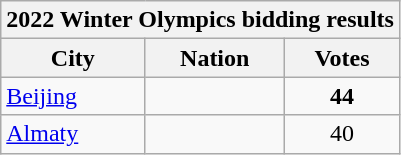<table class="wikitable">
<tr>
<th colspan="7">2022 Winter Olympics bidding results</th>
</tr>
<tr>
<th>City</th>
<th>Nation</th>
<th>Votes</th>
</tr>
<tr>
<td><a href='#'>Beijing</a></td>
<td><strong></strong></td>
<td align=center><strong>44</strong></td>
</tr>
<tr>
<td><a href='#'>Almaty</a></td>
<td></td>
<td align=center>40</td>
</tr>
</table>
